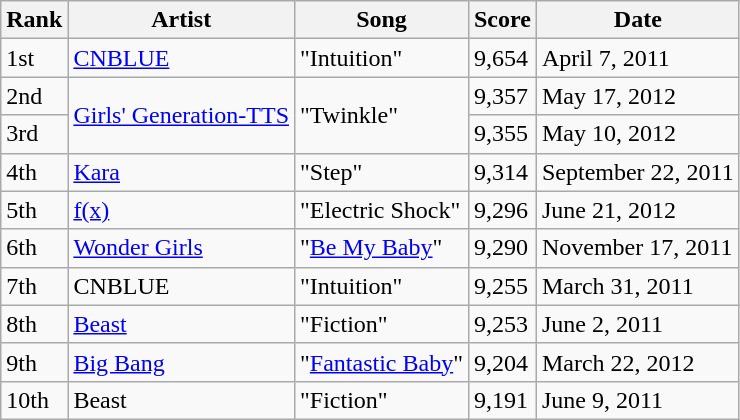<table class="wikitable">
<tr>
<th style=text-align:center>Rank</th>
<th style=text-align:center>Artist</th>
<th style=text-align:center>Song</th>
<th style=text-align:center>Score</th>
<th style=text-align:center>Date</th>
</tr>
<tr>
<td>1st</td>
<td><a href='#'>CNBLUE</a></td>
<td>"Intuition"</td>
<td>9,654</td>
<td>April 7, 2011</td>
</tr>
<tr>
<td>2nd</td>
<td rowspan="2"><a href='#'>Girls' Generation-TTS</a></td>
<td rowspan="2">"Twinkle"</td>
<td>9,357</td>
<td>May 17, 2012</td>
</tr>
<tr>
<td>3rd</td>
<td>9,355</td>
<td>May 10, 2012</td>
</tr>
<tr>
<td>4th</td>
<td><a href='#'>Kara</a></td>
<td>"Step"</td>
<td>9,314</td>
<td>September 22, 2011</td>
</tr>
<tr>
<td>5th</td>
<td><a href='#'>f(x)</a></td>
<td>"Electric Shock"</td>
<td>9,296</td>
<td>June 21, 2012</td>
</tr>
<tr>
<td>6th</td>
<td><a href='#'>Wonder Girls</a></td>
<td>"<a href='#'>Be My Baby</a>"</td>
<td>9,290</td>
<td>November 17, 2011</td>
</tr>
<tr>
<td>7th</td>
<td>CNBLUE</td>
<td>"Intuition"</td>
<td>9,255</td>
<td>March 31, 2011</td>
</tr>
<tr>
<td>8th</td>
<td><a href='#'>Beast</a></td>
<td>"Fiction"</td>
<td>9,253</td>
<td>June 2, 2011</td>
</tr>
<tr>
<td>9th</td>
<td><a href='#'>Big Bang</a></td>
<td>"<a href='#'>Fantastic Baby</a>"</td>
<td>9,204</td>
<td>March 22, 2012</td>
</tr>
<tr>
<td>10th</td>
<td>Beast</td>
<td>"Fiction"</td>
<td>9,191</td>
<td>June 9, 2011</td>
</tr>
</table>
